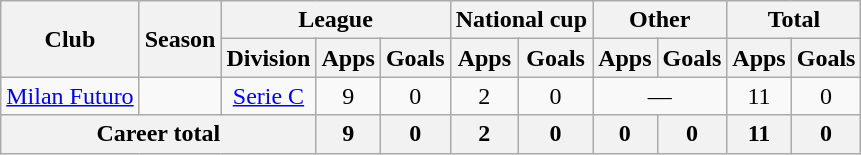<table class="wikitable" style="text-align:center">
<tr>
<th rowspan="2">Club</th>
<th rowspan="2">Season</th>
<th colspan="3">League</th>
<th colspan="2">National cup</th>
<th colspan="2">Other</th>
<th colspan="2">Total</th>
</tr>
<tr>
<th>Division</th>
<th>Apps</th>
<th>Goals</th>
<th>Apps</th>
<th>Goals</th>
<th>Apps</th>
<th>Goals</th>
<th>Apps</th>
<th>Goals</th>
</tr>
<tr>
<td><a href='#'>Milan Futuro</a></td>
<td></td>
<td><a href='#'>Serie C</a></td>
<td>9</td>
<td>0</td>
<td>2</td>
<td>0</td>
<td colspan="2">—</td>
<td>11</td>
<td>0</td>
</tr>
<tr>
<th colspan="3">Career total</th>
<th>9</th>
<th>0</th>
<th>2</th>
<th>0</th>
<th>0</th>
<th>0</th>
<th>11</th>
<th>0</th>
</tr>
</table>
